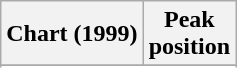<table class="wikitable sortable plainrowheaders" style="text-align:center">
<tr>
<th>Chart (1999)</th>
<th>Peak<br>position</th>
</tr>
<tr>
</tr>
<tr>
</tr>
<tr>
</tr>
<tr>
</tr>
</table>
